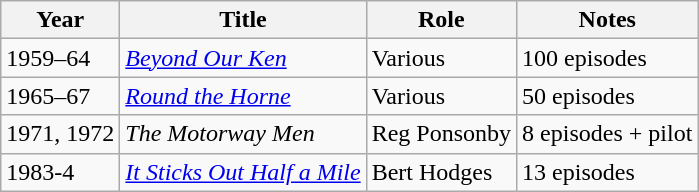<table class="wikitable">
<tr>
<th>Year</th>
<th>Title</th>
<th>Role</th>
<th>Notes</th>
</tr>
<tr>
<td>1959–64</td>
<td><em><a href='#'>Beyond Our Ken</a></em></td>
<td>Various</td>
<td>100 episodes</td>
</tr>
<tr>
<td>1965–67</td>
<td><em><a href='#'>Round the Horne</a></em></td>
<td>Various</td>
<td>50 episodes</td>
</tr>
<tr>
<td>1971, 1972</td>
<td><em>The Motorway Men</em></td>
<td>Reg Ponsonby</td>
<td>8 episodes + pilot</td>
</tr>
<tr>
<td>1983-4</td>
<td><em><a href='#'>It Sticks Out Half a Mile</a></em></td>
<td>Bert Hodges</td>
<td>13 episodes</td>
</tr>
</table>
